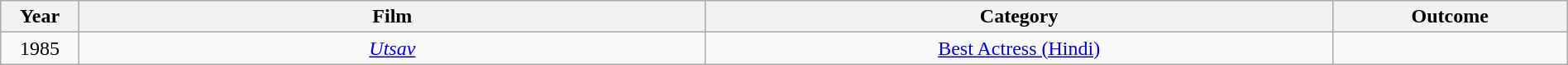<table class="wikitable sortable" style="width:100%;">
<tr>
<th width=5%>Year</th>
<th style="width:40%;">Film</th>
<th style="width:40%;">Category</th>
<th style="width:15%;">Outcome</th>
</tr>
<tr>
<td style="text-align:center;">1985</td>
<td style="text-align:center;"><em><a href='#'>Utsav</a></em></td>
<td style="text-align:center;"><a href='#'>Best Actress (Hindi)</a></td>
<td></td>
</tr>
</table>
